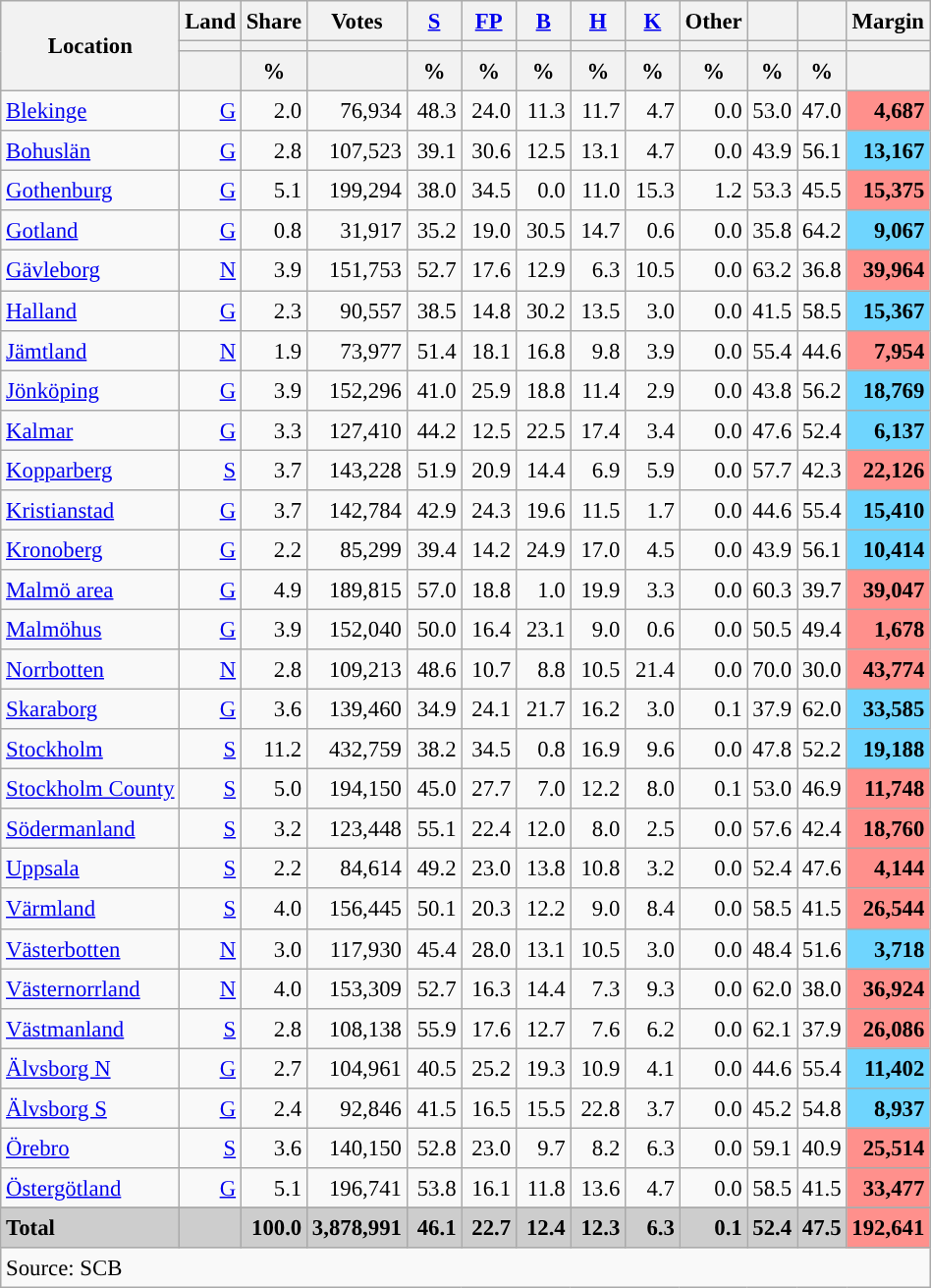<table class="wikitable sortable" style="text-align:right; font-size:95%; line-height:20px;">
<tr>
<th rowspan="3">Location</th>
<th>Land</th>
<th>Share</th>
<th>Votes</th>
<th width="30px" class="unsortable"><a href='#'>S</a></th>
<th width="30px" class="unsortable"><a href='#'>FP</a></th>
<th width="30px" class="unsortable"><a href='#'>B</a></th>
<th width="30px" class="unsortable"><a href='#'>H</a></th>
<th width="30px" class="unsortable"><a href='#'>K</a></th>
<th width="30px" class="unsortable">Other</th>
<th></th>
<th></th>
<th>Margin</th>
</tr>
<tr>
<th></th>
<th></th>
<th></th>
<th style="background:"></th>
<th style="background:"></th>
<th style="background:"></th>
<th style="background:"></th>
<th style="background:"></th>
<th style="background:"></th>
<th style="background:"></th>
<th style="background:"></th>
<th></th>
</tr>
<tr>
<th></th>
<th data-sort-type="number">%</th>
<th></th>
<th data-sort-type="number">%</th>
<th data-sort-type="number">%</th>
<th data-sort-type="number">%</th>
<th data-sort-type="number">%</th>
<th data-sort-type="number">%</th>
<th data-sort-type="number">%</th>
<th data-sort-type="number">%</th>
<th data-sort-type="number">%</th>
<th></th>
</tr>
<tr>
<td align=left><a href='#'>Blekinge</a></td>
<td><a href='#'>G</a></td>
<td>2.0</td>
<td>76,934</td>
<td>48.3</td>
<td>24.0</td>
<td>11.3</td>
<td>11.7</td>
<td>4.7</td>
<td>0.0</td>
<td>53.0</td>
<td>47.0</td>
<td bgcolor=#ff908c><strong>4,687</strong></td>
</tr>
<tr>
<td align=left><a href='#'>Bohuslän</a></td>
<td><a href='#'>G</a></td>
<td>2.8</td>
<td>107,523</td>
<td>39.1</td>
<td>30.6</td>
<td>12.5</td>
<td>13.1</td>
<td>4.7</td>
<td>0.0</td>
<td>43.9</td>
<td>56.1</td>
<td bgcolor=#6fd5fe><strong>13,167</strong></td>
</tr>
<tr>
<td align=left><a href='#'>Gothenburg</a></td>
<td><a href='#'>G</a></td>
<td>5.1</td>
<td>199,294</td>
<td>38.0</td>
<td>34.5</td>
<td>0.0</td>
<td>11.0</td>
<td>15.3</td>
<td>1.2</td>
<td>53.3</td>
<td>45.5</td>
<td bgcolor=#ff908c><strong>15,375</strong></td>
</tr>
<tr>
<td align=left><a href='#'>Gotland</a></td>
<td><a href='#'>G</a></td>
<td>0.8</td>
<td>31,917</td>
<td>35.2</td>
<td>19.0</td>
<td>30.5</td>
<td>14.7</td>
<td>0.6</td>
<td>0.0</td>
<td>35.8</td>
<td>64.2</td>
<td bgcolor=#6fd5fe><strong>9,067</strong></td>
</tr>
<tr>
<td align=left><a href='#'>Gävleborg</a></td>
<td><a href='#'>N</a></td>
<td>3.9</td>
<td>151,753</td>
<td>52.7</td>
<td>17.6</td>
<td>12.9</td>
<td>6.3</td>
<td>10.5</td>
<td>0.0</td>
<td>63.2</td>
<td>36.8</td>
<td bgcolor=#ff908c><strong>39,964</strong></td>
</tr>
<tr>
<td align=left><a href='#'>Halland</a></td>
<td><a href='#'>G</a></td>
<td>2.3</td>
<td>90,557</td>
<td>38.5</td>
<td>14.8</td>
<td>30.2</td>
<td>13.5</td>
<td>3.0</td>
<td>0.0</td>
<td>41.5</td>
<td>58.5</td>
<td bgcolor=#6fd5fe><strong>15,367</strong></td>
</tr>
<tr>
<td align=left><a href='#'>Jämtland</a></td>
<td><a href='#'>N</a></td>
<td>1.9</td>
<td>73,977</td>
<td>51.4</td>
<td>18.1</td>
<td>16.8</td>
<td>9.8</td>
<td>3.9</td>
<td>0.0</td>
<td>55.4</td>
<td>44.6</td>
<td bgcolor=#ff908c><strong>7,954</strong></td>
</tr>
<tr>
<td align=left><a href='#'>Jönköping</a></td>
<td><a href='#'>G</a></td>
<td>3.9</td>
<td>152,296</td>
<td>41.0</td>
<td>25.9</td>
<td>18.8</td>
<td>11.4</td>
<td>2.9</td>
<td>0.0</td>
<td>43.8</td>
<td>56.2</td>
<td bgcolor=#6fd5fe><strong>18,769</strong></td>
</tr>
<tr>
<td align=left><a href='#'>Kalmar</a></td>
<td><a href='#'>G</a></td>
<td>3.3</td>
<td>127,410</td>
<td>44.2</td>
<td>12.5</td>
<td>22.5</td>
<td>17.4</td>
<td>3.4</td>
<td>0.0</td>
<td>47.6</td>
<td>52.4</td>
<td bgcolor=#6fd5fe><strong>6,137</strong></td>
</tr>
<tr>
<td align=left><a href='#'>Kopparberg</a></td>
<td><a href='#'>S</a></td>
<td>3.7</td>
<td>143,228</td>
<td>51.9</td>
<td>20.9</td>
<td>14.4</td>
<td>6.9</td>
<td>5.9</td>
<td>0.0</td>
<td>57.7</td>
<td>42.3</td>
<td bgcolor=#ff908c><strong>22,126</strong></td>
</tr>
<tr>
<td align=left><a href='#'>Kristianstad</a></td>
<td><a href='#'>G</a></td>
<td>3.7</td>
<td>142,784</td>
<td>42.9</td>
<td>24.3</td>
<td>19.6</td>
<td>11.5</td>
<td>1.7</td>
<td>0.0</td>
<td>44.6</td>
<td>55.4</td>
<td bgcolor=#6fd5fe><strong>15,410</strong></td>
</tr>
<tr>
<td align=left><a href='#'>Kronoberg</a></td>
<td><a href='#'>G</a></td>
<td>2.2</td>
<td>85,299</td>
<td>39.4</td>
<td>14.2</td>
<td>24.9</td>
<td>17.0</td>
<td>4.5</td>
<td>0.0</td>
<td>43.9</td>
<td>56.1</td>
<td bgcolor=#6fd5fe><strong>10,414</strong></td>
</tr>
<tr>
<td align=left><a href='#'>Malmö area</a></td>
<td><a href='#'>G</a></td>
<td>4.9</td>
<td>189,815</td>
<td>57.0</td>
<td>18.8</td>
<td>1.0</td>
<td>19.9</td>
<td>3.3</td>
<td>0.0</td>
<td>60.3</td>
<td>39.7</td>
<td bgcolor=#ff908c><strong>39,047</strong></td>
</tr>
<tr>
<td align=left><a href='#'>Malmöhus</a></td>
<td><a href='#'>G</a></td>
<td>3.9</td>
<td>152,040</td>
<td>50.0</td>
<td>16.4</td>
<td>23.1</td>
<td>9.0</td>
<td>0.6</td>
<td>0.0</td>
<td>50.5</td>
<td>49.4</td>
<td bgcolor=#ff908c><strong>1,678</strong></td>
</tr>
<tr>
<td align=left><a href='#'>Norrbotten</a></td>
<td><a href='#'>N</a></td>
<td>2.8</td>
<td>109,213</td>
<td>48.6</td>
<td>10.7</td>
<td>8.8</td>
<td>10.5</td>
<td>21.4</td>
<td>0.0</td>
<td>70.0</td>
<td>30.0</td>
<td bgcolor=#ff908c><strong>43,774</strong></td>
</tr>
<tr>
<td align=left><a href='#'>Skaraborg</a></td>
<td><a href='#'>G</a></td>
<td>3.6</td>
<td>139,460</td>
<td>34.9</td>
<td>24.1</td>
<td>21.7</td>
<td>16.2</td>
<td>3.0</td>
<td>0.1</td>
<td>37.9</td>
<td>62.0</td>
<td bgcolor=#6fd5fe><strong>33,585</strong></td>
</tr>
<tr>
<td align=left><a href='#'>Stockholm</a></td>
<td><a href='#'>S</a></td>
<td>11.2</td>
<td>432,759</td>
<td>38.2</td>
<td>34.5</td>
<td>0.8</td>
<td>16.9</td>
<td>9.6</td>
<td>0.0</td>
<td>47.8</td>
<td>52.2</td>
<td bgcolor=#6fd5fe><strong>19,188</strong></td>
</tr>
<tr>
<td align=left><a href='#'>Stockholm County</a></td>
<td><a href='#'>S</a></td>
<td>5.0</td>
<td>194,150</td>
<td>45.0</td>
<td>27.7</td>
<td>7.0</td>
<td>12.2</td>
<td>8.0</td>
<td>0.1</td>
<td>53.0</td>
<td>46.9</td>
<td bgcolor=#ff908c><strong>11,748</strong></td>
</tr>
<tr>
<td align=left><a href='#'>Södermanland</a></td>
<td><a href='#'>S</a></td>
<td>3.2</td>
<td>123,448</td>
<td>55.1</td>
<td>22.4</td>
<td>12.0</td>
<td>8.0</td>
<td>2.5</td>
<td>0.0</td>
<td>57.6</td>
<td>42.4</td>
<td bgcolor=#ff908c><strong>18,760</strong></td>
</tr>
<tr>
<td align=left><a href='#'>Uppsala</a></td>
<td><a href='#'>S</a></td>
<td>2.2</td>
<td>84,614</td>
<td>49.2</td>
<td>23.0</td>
<td>13.8</td>
<td>10.8</td>
<td>3.2</td>
<td>0.0</td>
<td>52.4</td>
<td>47.6</td>
<td bgcolor=#ff908c><strong>4,144</strong></td>
</tr>
<tr>
<td align=left><a href='#'>Värmland</a></td>
<td><a href='#'>S</a></td>
<td>4.0</td>
<td>156,445</td>
<td>50.1</td>
<td>20.3</td>
<td>12.2</td>
<td>9.0</td>
<td>8.4</td>
<td>0.0</td>
<td>58.5</td>
<td>41.5</td>
<td bgcolor=#ff908c><strong>26,544</strong></td>
</tr>
<tr>
<td align=left><a href='#'>Västerbotten</a></td>
<td><a href='#'>N</a></td>
<td>3.0</td>
<td>117,930</td>
<td>45.4</td>
<td>28.0</td>
<td>13.1</td>
<td>10.5</td>
<td>3.0</td>
<td>0.0</td>
<td>48.4</td>
<td>51.6</td>
<td bgcolor=#6fd5fe><strong>3,718</strong></td>
</tr>
<tr>
<td align=left><a href='#'>Västernorrland</a></td>
<td><a href='#'>N</a></td>
<td>4.0</td>
<td>153,309</td>
<td>52.7</td>
<td>16.3</td>
<td>14.4</td>
<td>7.3</td>
<td>9.3</td>
<td>0.0</td>
<td>62.0</td>
<td>38.0</td>
<td bgcolor=#ff908c><strong>36,924</strong></td>
</tr>
<tr>
<td align=left><a href='#'>Västmanland</a></td>
<td><a href='#'>S</a></td>
<td>2.8</td>
<td>108,138</td>
<td>55.9</td>
<td>17.6</td>
<td>12.7</td>
<td>7.6</td>
<td>6.2</td>
<td>0.0</td>
<td>62.1</td>
<td>37.9</td>
<td bgcolor=#ff908c><strong>26,086</strong></td>
</tr>
<tr>
<td align=left><a href='#'>Älvsborg N</a></td>
<td><a href='#'>G</a></td>
<td>2.7</td>
<td>104,961</td>
<td>40.5</td>
<td>25.2</td>
<td>19.3</td>
<td>10.9</td>
<td>4.1</td>
<td>0.0</td>
<td>44.6</td>
<td>55.4</td>
<td bgcolor=#6fd5fe><strong>11,402</strong></td>
</tr>
<tr>
<td align=left><a href='#'>Älvsborg S</a></td>
<td><a href='#'>G</a></td>
<td>2.4</td>
<td>92,846</td>
<td>41.5</td>
<td>16.5</td>
<td>15.5</td>
<td>22.8</td>
<td>3.7</td>
<td>0.0</td>
<td>45.2</td>
<td>54.8</td>
<td bgcolor=#6fd5fe><strong>8,937</strong></td>
</tr>
<tr>
<td align=left><a href='#'>Örebro</a></td>
<td><a href='#'>S</a></td>
<td>3.6</td>
<td>140,150</td>
<td>52.8</td>
<td>23.0</td>
<td>9.7</td>
<td>8.2</td>
<td>6.3</td>
<td>0.0</td>
<td>59.1</td>
<td>40.9</td>
<td bgcolor=#ff908c><strong>25,514</strong></td>
</tr>
<tr>
<td align=left><a href='#'>Östergötland</a></td>
<td><a href='#'>G</a></td>
<td>5.1</td>
<td>196,741</td>
<td>53.8</td>
<td>16.1</td>
<td>11.8</td>
<td>13.6</td>
<td>4.7</td>
<td>0.0</td>
<td>58.5</td>
<td>41.5</td>
<td bgcolor=#ff908c><strong>33,477</strong></td>
</tr>
<tr>
</tr>
<tr style="background:#CDCDCD;">
<td align=left><strong>Total</strong></td>
<td></td>
<td><strong>100.0</strong></td>
<td><strong>3,878,991</strong></td>
<td><strong>46.1</strong></td>
<td><strong>22.7</strong></td>
<td><strong>12.4</strong></td>
<td><strong>12.3</strong></td>
<td><strong>6.3</strong></td>
<td><strong>0.1</strong></td>
<td><strong>52.4</strong></td>
<td><strong>47.5</strong></td>
<td bgcolor=#ff908c><strong>192,641</strong></td>
</tr>
<tr>
<td align=left colspan=14>Source: SCB </td>
</tr>
</table>
